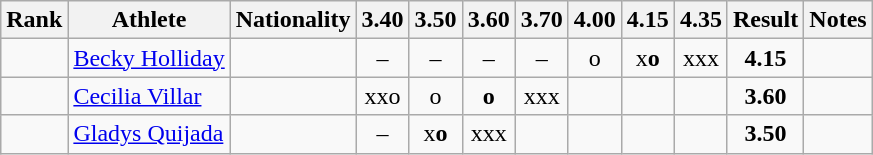<table class="wikitable sortable" style="text-align:center">
<tr>
<th>Rank</th>
<th>Athlete</th>
<th>Nationality</th>
<th>3.40</th>
<th>3.50</th>
<th>3.60</th>
<th>3.70</th>
<th>4.00</th>
<th>4.15</th>
<th>4.35</th>
<th>Result</th>
<th>Notes</th>
</tr>
<tr>
<td></td>
<td align="left"><a href='#'>Becky Holliday</a></td>
<td align=left></td>
<td>–</td>
<td>–</td>
<td>–</td>
<td>–</td>
<td>o</td>
<td>x<strong>o</strong></td>
<td>xxx</td>
<td><strong>4.15</strong></td>
<td></td>
</tr>
<tr>
<td></td>
<td align="left"><a href='#'>Cecilia Villar</a></td>
<td align=left></td>
<td>xxo</td>
<td>o</td>
<td><strong>o</strong></td>
<td>xxx</td>
<td></td>
<td></td>
<td></td>
<td><strong>3.60</strong></td>
<td></td>
</tr>
<tr>
<td></td>
<td align="left"><a href='#'>Gladys Quijada</a></td>
<td align=left></td>
<td>–</td>
<td>x<strong>o</strong></td>
<td>xxx</td>
<td></td>
<td></td>
<td></td>
<td></td>
<td><strong>3.50</strong></td>
<td></td>
</tr>
</table>
